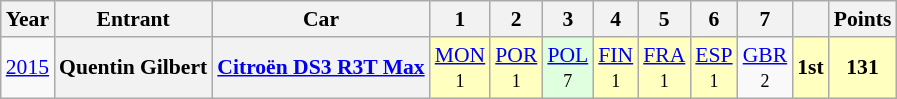<table class="wikitable" style="text-align:center; font-size:90%">
<tr>
<th>Year</th>
<th>Entrant</th>
<th>Car</th>
<th>1</th>
<th>2</th>
<th>3</th>
<th>4</th>
<th>5</th>
<th>6</th>
<th>7</th>
<th></th>
<th>Points</th>
</tr>
<tr>
<td><a href='#'>2015</a></td>
<th>Quentin Gilbert</th>
<th><a href='#'>Citroën DS3 R3T Max</a></th>
<td style="background:#FFFFBF;"><a href='#'>MON</a><br><small>1</small></td>
<td style="background:#FFFFBF;"><a href='#'>POR</a><br><small>1</small></td>
<td style="background:#DFFFDF;"><a href='#'>POL</a><br><small>7</small></td>
<td style="background:#FFFFBF;"><a href='#'>FIN</a><br><small>1</small></td>
<td style="background:#FFFFBF;"><a href='#'>FRA</a><br><small>1</small></td>
<td style="background:#FFFFBF;"><a href='#'>ESP</a><br><small>1</small></td>
<td style="background:#;"><a href='#'>GBR</a><br><small>2</small></td>
<th style="background:#FFFFBF;">1st</th>
<th style="background:#FFFFBF;">131</th>
</tr>
</table>
